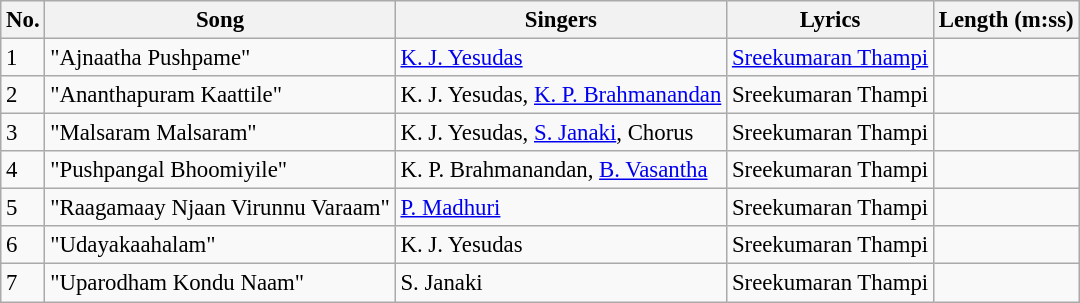<table class="wikitable" style="font-size:95%;">
<tr>
<th>No.</th>
<th>Song</th>
<th>Singers</th>
<th>Lyrics</th>
<th>Length (m:ss)</th>
</tr>
<tr>
<td>1</td>
<td>"Ajnaatha Pushpame"</td>
<td><a href='#'>K. J. Yesudas</a></td>
<td><a href='#'>Sreekumaran Thampi</a></td>
<td></td>
</tr>
<tr>
<td>2</td>
<td>"Ananthapuram Kaattile"</td>
<td>K. J. Yesudas, <a href='#'>K. P. Brahmanandan</a></td>
<td>Sreekumaran Thampi</td>
<td></td>
</tr>
<tr>
<td>3</td>
<td>"Malsaram Malsaram"</td>
<td>K. J. Yesudas, <a href='#'>S. Janaki</a>, Chorus</td>
<td>Sreekumaran Thampi</td>
<td></td>
</tr>
<tr>
<td>4</td>
<td>"Pushpangal Bhoomiyile"</td>
<td>K. P. Brahmanandan, <a href='#'>B. Vasantha</a></td>
<td>Sreekumaran Thampi</td>
<td></td>
</tr>
<tr>
<td>5</td>
<td>"Raagamaay Njaan Virunnu Varaam"</td>
<td><a href='#'>P. Madhuri</a></td>
<td>Sreekumaran Thampi</td>
<td></td>
</tr>
<tr>
<td>6</td>
<td>"Udayakaahalam"</td>
<td>K. J. Yesudas</td>
<td>Sreekumaran Thampi</td>
<td></td>
</tr>
<tr>
<td>7</td>
<td>"Uparodham Kondu Naam"</td>
<td>S. Janaki</td>
<td>Sreekumaran Thampi</td>
<td></td>
</tr>
</table>
